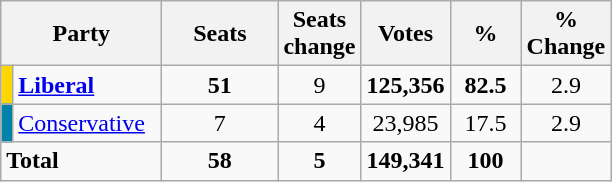<table class="wikitable sortable">
<tr>
<th style="width:100px" colspan=2>Party</th>
<th style="width:70px;">Seats</th>
<th style="width:40px;">Seats change</th>
<th style="width:40px;">Votes</th>
<th style="width:40px;">%</th>
<th style="width:40px;">% Change</th>
</tr>
<tr>
<td bgcolor="#FFD700"></td>
<td><strong><a href='#'>Liberal</a></strong></td>
<td align=center><strong>51</strong></td>
<td align=center> 9</td>
<td align=center><strong>125,356</strong></td>
<td align=center><strong>82.5</strong></td>
<td align=center> 2.9</td>
</tr>
<tr>
<td bgcolor="#0281AA"></td>
<td><a href='#'>Conservative</a></td>
<td align=center>7</td>
<td align=center> 4</td>
<td align=center>23,985</td>
<td align=center>17.5</td>
<td align=center> 2.9</td>
</tr>
<tr>
<td colspan=2><strong>Total</strong></td>
<td align=center><strong>58</strong></td>
<td align=center><strong> 5</strong></td>
<td align=center><strong>149,341</strong></td>
<td align=center><strong>100</strong></td>
<td align=center></td>
</tr>
</table>
